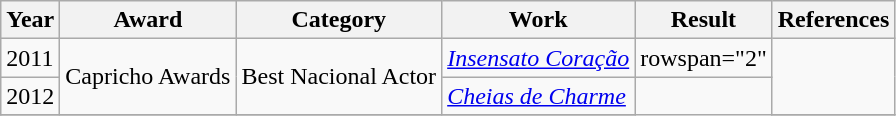<table class="wikitable">
<tr>
<th>Year</th>
<th>Award</th>
<th>Category</th>
<th>Work</th>
<th>Result</th>
<th>References</th>
</tr>
<tr>
<td>2011</td>
<td rowspan="2">Capricho Awards</td>
<td rowspan="2">Best Nacional Actor</td>
<td><em><a href='#'>Insensato Coração</a></em></td>
<td>rowspan="2" </td>
<td rowspan="2"></td>
</tr>
<tr>
<td>2012</td>
<td><em><a href='#'>Cheias de Charme</a></em></td>
</tr>
<tr>
</tr>
</table>
